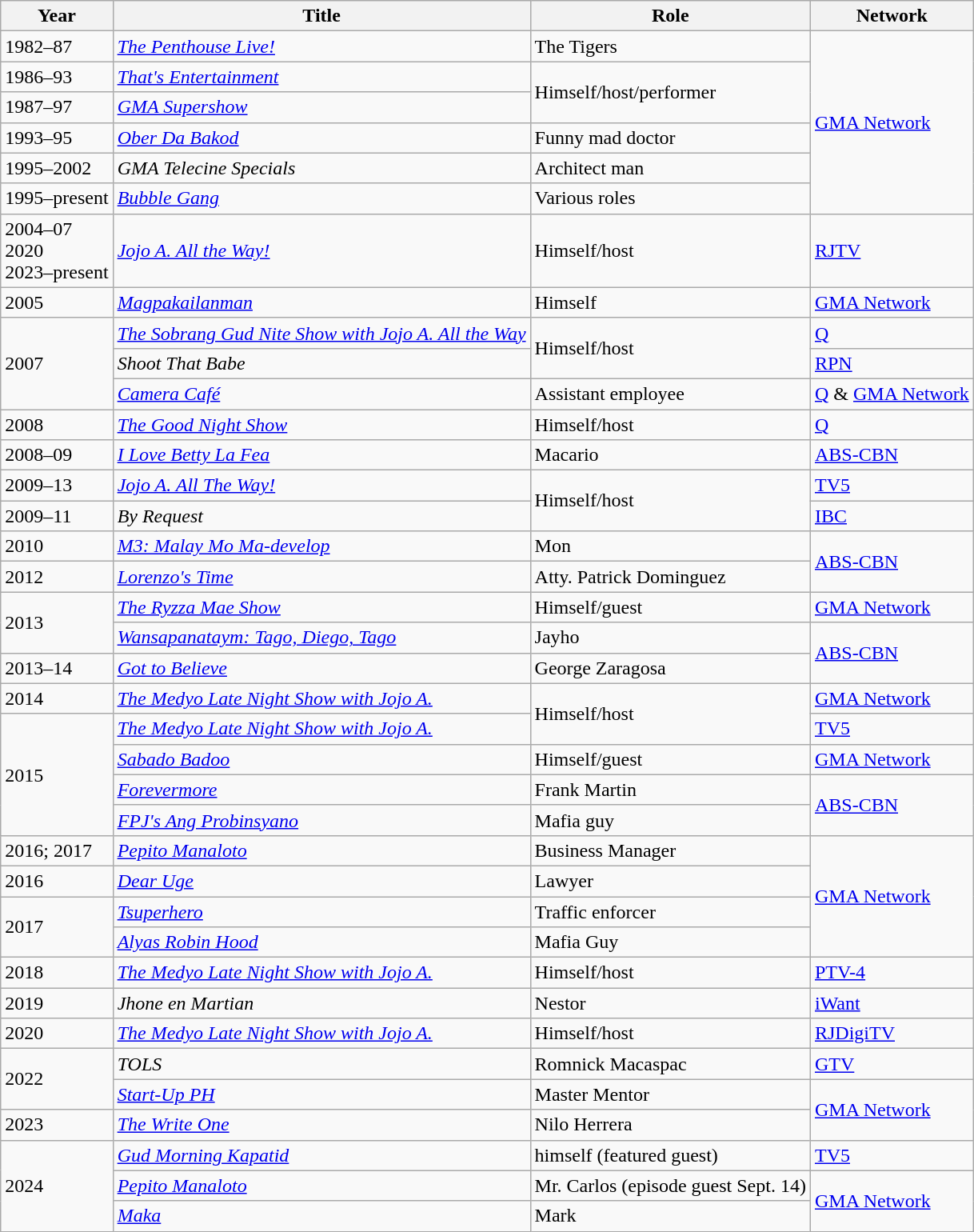<table class="wikitable sortable">
<tr>
<th>Year</th>
<th>Title</th>
<th>Role</th>
<th>Network</th>
</tr>
<tr>
<td>1982–87</td>
<td><em><a href='#'>The Penthouse Live!</a></em></td>
<td>The Tigers</td>
<td rowspan="6"><a href='#'>GMA Network</a></td>
</tr>
<tr>
<td>1986–93</td>
<td><em><a href='#'>That's Entertainment</a></em></td>
<td rowspan="2">Himself/host/performer</td>
</tr>
<tr>
<td>1987–97</td>
<td><em><a href='#'>GMA Supershow</a></em></td>
</tr>
<tr>
<td>1993–95</td>
<td><em><a href='#'>Ober Da Bakod</a></em></td>
<td>Funny mad doctor</td>
</tr>
<tr>
<td>1995–2002</td>
<td><em>GMA Telecine Specials</em></td>
<td>Architect man</td>
</tr>
<tr>
<td>1995–present</td>
<td><em><a href='#'>Bubble Gang</a></em></td>
<td>Various roles</td>
</tr>
<tr>
<td>2004–07<br>2020<br>2023–present</td>
<td><em><a href='#'>Jojo A. All the Way!</a></em></td>
<td>Himself/host</td>
<td><a href='#'>RJTV</a></td>
</tr>
<tr>
<td>2005</td>
<td><em><a href='#'>Magpakailanman</a></em></td>
<td>Himself</td>
<td><a href='#'>GMA Network</a></td>
</tr>
<tr>
<td rowspan="3">2007</td>
<td><em><a href='#'>The Sobrang Gud Nite Show with Jojo A. All the Way</a></em></td>
<td rowspan="2">Himself/host</td>
<td><a href='#'>Q</a></td>
</tr>
<tr>
<td><em>Shoot That Babe</em></td>
<td><a href='#'>RPN</a></td>
</tr>
<tr>
<td><em><a href='#'>Camera Café</a></em></td>
<td>Assistant employee</td>
<td><a href='#'>Q</a> & <a href='#'>GMA Network</a></td>
</tr>
<tr>
<td>2008</td>
<td><em><a href='#'>The Good Night Show</a></em></td>
<td>Himself/host</td>
<td><a href='#'>Q</a></td>
</tr>
<tr>
<td>2008–09</td>
<td><em><a href='#'>I Love Betty La Fea</a></em></td>
<td>Macario</td>
<td><a href='#'>ABS-CBN</a></td>
</tr>
<tr>
<td>2009–13</td>
<td><em><a href='#'>Jojo A. All The Way!</a></em></td>
<td rowspan="2">Himself/host</td>
<td><a href='#'>TV5</a></td>
</tr>
<tr>
<td>2009–11</td>
<td><em>By Request</em></td>
<td><a href='#'>IBC</a></td>
</tr>
<tr>
<td>2010</td>
<td><em><a href='#'>M3: Malay Mo Ma-develop</a></em></td>
<td>Mon</td>
<td rowspan="2"><a href='#'>ABS-CBN</a></td>
</tr>
<tr>
<td>2012</td>
<td><em><a href='#'>Lorenzo's Time</a></em></td>
<td>Atty. Patrick Dominguez</td>
</tr>
<tr>
<td rowspan="2">2013</td>
<td><em><a href='#'>The Ryzza Mae Show</a></em></td>
<td>Himself/guest</td>
<td><a href='#'>GMA Network</a></td>
</tr>
<tr>
<td><em><a href='#'>Wansapanataym: Tago, Diego, Tago</a></em></td>
<td>Jayho</td>
<td rowspan="2"><a href='#'>ABS-CBN</a></td>
</tr>
<tr>
<td>2013–14</td>
<td><em><a href='#'>Got to Believe</a></em></td>
<td>George Zaragosa</td>
</tr>
<tr>
<td>2014</td>
<td><em><a href='#'>The Medyo Late Night Show with Jojo A.</a></em></td>
<td rowspan="2">Himself/host</td>
<td><a href='#'>GMA Network</a></td>
</tr>
<tr>
<td rowspan="4">2015</td>
<td><em><a href='#'>The Medyo Late Night Show with Jojo A.</a></em></td>
<td><a href='#'>TV5</a></td>
</tr>
<tr>
<td><em><a href='#'>Sabado Badoo</a></em></td>
<td>Himself/guest</td>
<td><a href='#'>GMA Network</a></td>
</tr>
<tr>
<td><em><a href='#'>Forevermore</a></em></td>
<td>Frank Martin</td>
<td rowspan="2"><a href='#'>ABS-CBN</a></td>
</tr>
<tr>
<td><em><a href='#'>FPJ's Ang Probinsyano</a></em></td>
<td>Mafia guy</td>
</tr>
<tr>
<td>2016; 2017</td>
<td><em><a href='#'>Pepito Manaloto</a></em></td>
<td>Business Manager</td>
<td rowspan="4"><a href='#'>GMA Network</a></td>
</tr>
<tr>
<td>2016</td>
<td><em><a href='#'>Dear Uge</a></em></td>
<td>Lawyer</td>
</tr>
<tr>
<td rowspan="2">2017</td>
<td><em><a href='#'>Tsuperhero</a></em></td>
<td>Traffic enforcer</td>
</tr>
<tr>
<td><em><a href='#'>Alyas Robin Hood</a></em></td>
<td>Mafia Guy</td>
</tr>
<tr>
<td>2018</td>
<td><em><a href='#'>The Medyo Late Night Show with Jojo A.</a></em></td>
<td>Himself/host</td>
<td><a href='#'>PTV-4</a></td>
</tr>
<tr>
<td>2019</td>
<td><em>Jhone en Martian</em></td>
<td>Nestor</td>
<td><a href='#'>iWant</a></td>
</tr>
<tr>
<td>2020</td>
<td><em><a href='#'>The Medyo Late Night Show with Jojo A.</a></em></td>
<td>Himself/host</td>
<td><a href='#'>RJDigiTV</a></td>
</tr>
<tr>
<td rowspan="2">2022</td>
<td><em>TOLS</em></td>
<td>Romnick Macaspac</td>
<td><a href='#'>GTV</a></td>
</tr>
<tr>
<td><em><a href='#'>Start-Up PH</a></em></td>
<td>Master Mentor</td>
<td rowspan="2"><a href='#'>GMA Network</a></td>
</tr>
<tr>
<td>2023</td>
<td><em><a href='#'>The Write One</a></em></td>
<td>Nilo Herrera</td>
</tr>
<tr>
<td rowspan="3">2024</td>
<td><em><a href='#'>Gud Morning Kapatid</a></em></td>
<td>himself (featured guest)</td>
<td><a href='#'>TV5</a></td>
</tr>
<tr>
<td><em><a href='#'>Pepito Manaloto</a></em></td>
<td>Mr. Carlos (episode guest Sept. 14)</td>
<td rowspan="2"><a href='#'>GMA Network</a></td>
</tr>
<tr>
<td><a href='#'><em>Maka</em></a></td>
<td>Mark</td>
</tr>
</table>
